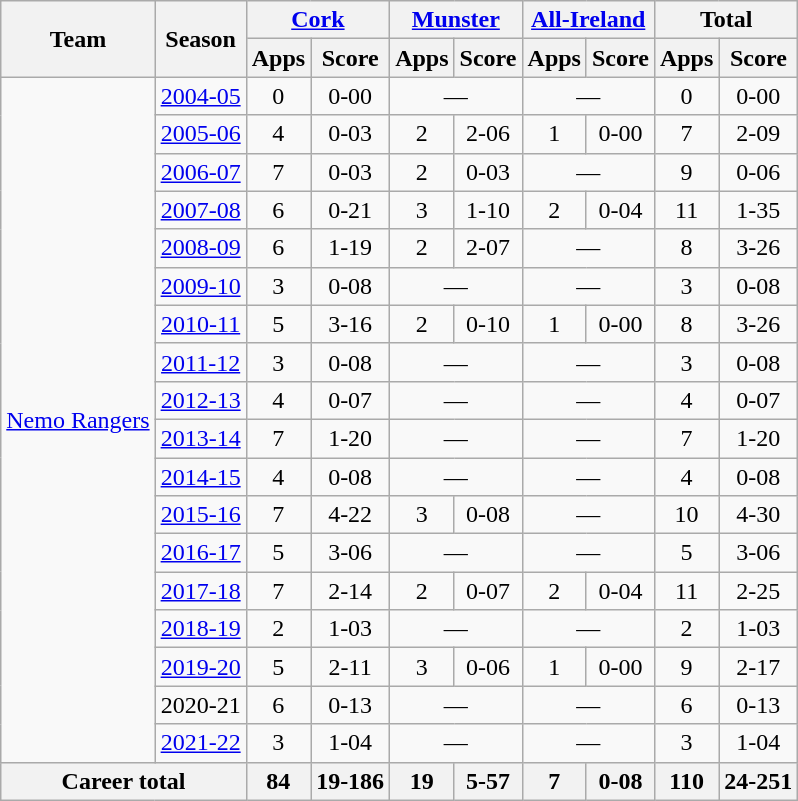<table class="wikitable" style="text-align:center">
<tr>
<th rowspan="2">Team</th>
<th rowspan="2">Season</th>
<th colspan="2"><a href='#'>Cork</a></th>
<th colspan="2"><a href='#'>Munster</a></th>
<th colspan="2"><a href='#'>All-Ireland</a></th>
<th colspan="2">Total</th>
</tr>
<tr>
<th>Apps</th>
<th>Score</th>
<th>Apps</th>
<th>Score</th>
<th>Apps</th>
<th>Score</th>
<th>Apps</th>
<th>Score</th>
</tr>
<tr>
<td rowspan="18"><a href='#'>Nemo Rangers</a></td>
<td><a href='#'>2004-05</a></td>
<td>0</td>
<td>0-00</td>
<td colspan=2>—</td>
<td colspan=2>—</td>
<td>0</td>
<td>0-00</td>
</tr>
<tr>
<td><a href='#'>2005-06</a></td>
<td>4</td>
<td>0-03</td>
<td>2</td>
<td>2-06</td>
<td>1</td>
<td>0-00</td>
<td>7</td>
<td>2-09</td>
</tr>
<tr>
<td><a href='#'>2006-07</a></td>
<td>7</td>
<td>0-03</td>
<td>2</td>
<td>0-03</td>
<td colspan=2>—</td>
<td>9</td>
<td>0-06</td>
</tr>
<tr>
<td><a href='#'>2007-08</a></td>
<td>6</td>
<td>0-21</td>
<td>3</td>
<td>1-10</td>
<td>2</td>
<td>0-04</td>
<td>11</td>
<td>1-35</td>
</tr>
<tr>
<td><a href='#'>2008-09</a></td>
<td>6</td>
<td>1-19</td>
<td>2</td>
<td>2-07</td>
<td colspan=2>—</td>
<td>8</td>
<td>3-26</td>
</tr>
<tr>
<td><a href='#'>2009-10</a></td>
<td>3</td>
<td>0-08</td>
<td colspan=2>—</td>
<td colspan=2>—</td>
<td>3</td>
<td>0-08</td>
</tr>
<tr>
<td><a href='#'>2010-11</a></td>
<td>5</td>
<td>3-16</td>
<td>2</td>
<td>0-10</td>
<td>1</td>
<td>0-00</td>
<td>8</td>
<td>3-26</td>
</tr>
<tr>
<td><a href='#'>2011-12</a></td>
<td>3</td>
<td>0-08</td>
<td colspan=2>—</td>
<td colspan=2>—</td>
<td>3</td>
<td>0-08</td>
</tr>
<tr>
<td><a href='#'>2012-13</a></td>
<td>4</td>
<td>0-07</td>
<td colspan=2>—</td>
<td colspan=2>—</td>
<td>4</td>
<td>0-07</td>
</tr>
<tr>
<td><a href='#'>2013-14</a></td>
<td>7</td>
<td>1-20</td>
<td colspan=2>—</td>
<td colspan=2>—</td>
<td>7</td>
<td>1-20</td>
</tr>
<tr>
<td><a href='#'>2014-15</a></td>
<td>4</td>
<td>0-08</td>
<td colspan=2>—</td>
<td colspan=2>—</td>
<td>4</td>
<td>0-08</td>
</tr>
<tr>
<td><a href='#'>2015-16</a></td>
<td>7</td>
<td>4-22</td>
<td>3</td>
<td>0-08</td>
<td colspan=2>—</td>
<td>10</td>
<td>4-30</td>
</tr>
<tr>
<td><a href='#'>2016-17</a></td>
<td>5</td>
<td>3-06</td>
<td colspan=2>—</td>
<td colspan=2>—</td>
<td>5</td>
<td>3-06</td>
</tr>
<tr>
<td><a href='#'>2017-18</a></td>
<td>7</td>
<td>2-14</td>
<td>2</td>
<td>0-07</td>
<td>2</td>
<td>0-04</td>
<td>11</td>
<td>2-25</td>
</tr>
<tr>
<td><a href='#'>2018-19</a></td>
<td>2</td>
<td>1-03</td>
<td colspan=2>—</td>
<td colspan=2>—</td>
<td>2</td>
<td>1-03</td>
</tr>
<tr>
<td><a href='#'>2019-20</a></td>
<td>5</td>
<td>2-11</td>
<td>3</td>
<td>0-06</td>
<td>1</td>
<td>0-00</td>
<td>9</td>
<td>2-17</td>
</tr>
<tr>
<td>2020-21</td>
<td>6</td>
<td>0-13</td>
<td colspan=2>—</td>
<td colspan=2>—</td>
<td>6</td>
<td>0-13</td>
</tr>
<tr>
<td><a href='#'>2021-22</a></td>
<td>3</td>
<td>1-04</td>
<td colspan=2>—</td>
<td colspan=2>—</td>
<td>3</td>
<td>1-04</td>
</tr>
<tr>
<th colspan="2">Career total</th>
<th>84</th>
<th>19-186</th>
<th>19</th>
<th>5-57</th>
<th>7</th>
<th>0-08</th>
<th>110</th>
<th>24-251</th>
</tr>
</table>
